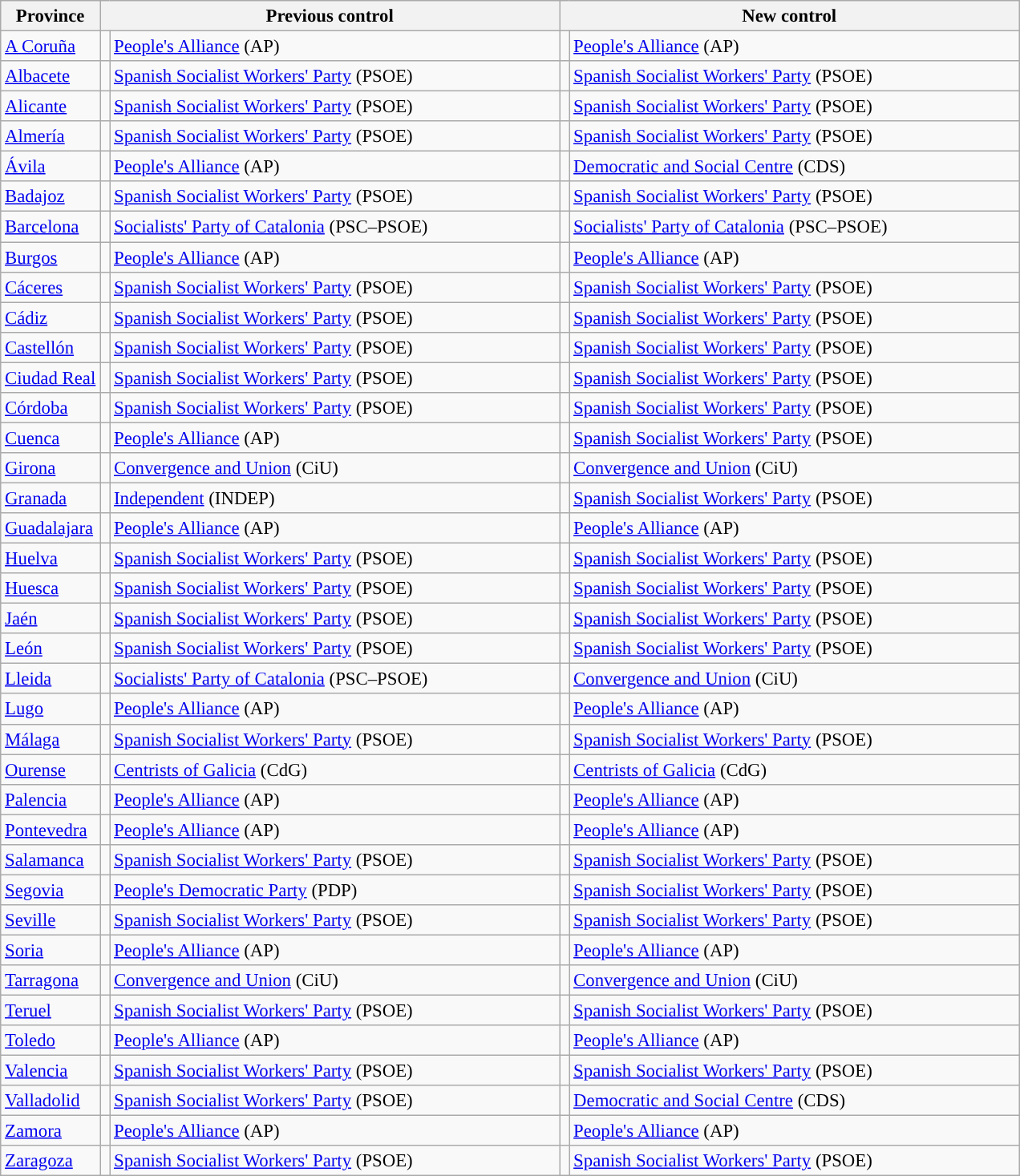<table class="wikitable sortable" style="font-size:95%;">
<tr>
<th>Province</th>
<th colspan="2" style="width:375px;">Previous control</th>
<th colspan="2" style="width:375px;">New control</th>
</tr>
<tr>
<td><a href='#'>A Coruña</a></td>
<td width="1" style="color:inherit;background:"></td>
<td><a href='#'>People's Alliance</a> (AP)</td>
<td width="1" style="color:inherit;background:"></td>
<td><a href='#'>People's Alliance</a> (AP) </td>
</tr>
<tr>
<td><a href='#'>Albacete</a></td>
<td style="color:inherit;background:"></td>
<td><a href='#'>Spanish Socialist Workers' Party</a> (PSOE)</td>
<td style="color:inherit;background:"></td>
<td><a href='#'>Spanish Socialist Workers' Party</a> (PSOE)</td>
</tr>
<tr>
<td><a href='#'>Alicante</a></td>
<td style="color:inherit;background:"></td>
<td><a href='#'>Spanish Socialist Workers' Party</a> (PSOE)</td>
<td style="color:inherit;background:"></td>
<td><a href='#'>Spanish Socialist Workers' Party</a> (PSOE)</td>
</tr>
<tr>
<td><a href='#'>Almería</a></td>
<td style="color:inherit;background:"></td>
<td><a href='#'>Spanish Socialist Workers' Party</a> (PSOE)</td>
<td width="1" style="color:inherit;background:"></td>
<td><a href='#'>Spanish Socialist Workers' Party</a> (PSOE)</td>
</tr>
<tr>
<td><a href='#'>Ávila</a></td>
<td style="color:inherit;background:"></td>
<td><a href='#'>People's Alliance</a> (AP)</td>
<td style="color:inherit;background:"></td>
<td><a href='#'>Democratic and Social Centre</a> (CDS)</td>
</tr>
<tr>
<td><a href='#'>Badajoz</a></td>
<td style="color:inherit;background:"></td>
<td><a href='#'>Spanish Socialist Workers' Party</a> (PSOE)</td>
<td style="color:inherit;background:"></td>
<td><a href='#'>Spanish Socialist Workers' Party</a> (PSOE)</td>
</tr>
<tr>
<td><a href='#'>Barcelona</a></td>
<td style="color:inherit;background:"></td>
<td><a href='#'>Socialists' Party of Catalonia</a> (PSC–PSOE)</td>
<td style="color:inherit;background:"></td>
<td><a href='#'>Socialists' Party of Catalonia</a> (PSC–PSOE)</td>
</tr>
<tr>
<td><a href='#'>Burgos</a></td>
<td style="color:inherit;background:"></td>
<td><a href='#'>People's Alliance</a> (AP)</td>
<td style="color:inherit;background:"></td>
<td><a href='#'>People's Alliance</a> (AP)</td>
</tr>
<tr>
<td><a href='#'>Cáceres</a></td>
<td style="color:inherit;background:"></td>
<td><a href='#'>Spanish Socialist Workers' Party</a> (PSOE)</td>
<td style="color:inherit;background:"></td>
<td><a href='#'>Spanish Socialist Workers' Party</a> (PSOE)</td>
</tr>
<tr>
<td><a href='#'>Cádiz</a></td>
<td style="color:inherit;background:"></td>
<td><a href='#'>Spanish Socialist Workers' Party</a> (PSOE)</td>
<td style="color:inherit;background:"></td>
<td><a href='#'>Spanish Socialist Workers' Party</a> (PSOE)</td>
</tr>
<tr>
<td><a href='#'>Castellón</a></td>
<td style="color:inherit;background:"></td>
<td><a href='#'>Spanish Socialist Workers' Party</a> (PSOE)</td>
<td style="color:inherit;background:"></td>
<td><a href='#'>Spanish Socialist Workers' Party</a> (PSOE)</td>
</tr>
<tr>
<td><a href='#'>Ciudad Real</a></td>
<td style="color:inherit;background:"></td>
<td><a href='#'>Spanish Socialist Workers' Party</a> (PSOE)</td>
<td style="color:inherit;background:"></td>
<td><a href='#'>Spanish Socialist Workers' Party</a> (PSOE)</td>
</tr>
<tr>
<td><a href='#'>Córdoba</a></td>
<td style="color:inherit;background:"></td>
<td><a href='#'>Spanish Socialist Workers' Party</a> (PSOE)</td>
<td style="color:inherit;background:"></td>
<td><a href='#'>Spanish Socialist Workers' Party</a> (PSOE)</td>
</tr>
<tr>
<td><a href='#'>Cuenca</a></td>
<td style="color:inherit;background:"></td>
<td><a href='#'>People's Alliance</a> (AP)</td>
<td style="color:inherit;background:"></td>
<td><a href='#'>Spanish Socialist Workers' Party</a> (PSOE)</td>
</tr>
<tr>
<td><a href='#'>Girona</a></td>
<td style="color:inherit;background:"></td>
<td><a href='#'>Convergence and Union</a> (CiU)</td>
<td style="color:inherit;background:"></td>
<td><a href='#'>Convergence and Union</a> (CiU)</td>
</tr>
<tr>
<td><a href='#'>Granada</a></td>
<td style="color:inherit;background:"></td>
<td><a href='#'>Independent</a> (INDEP)</td>
<td style="color:inherit;background:"></td>
<td><a href='#'>Spanish Socialist Workers' Party</a> (PSOE)</td>
</tr>
<tr>
<td><a href='#'>Guadalajara</a></td>
<td style="color:inherit;background:"></td>
<td><a href='#'>People's Alliance</a> (AP)</td>
<td style="color:inherit;background:"></td>
<td><a href='#'>People's Alliance</a> (AP)</td>
</tr>
<tr>
<td><a href='#'>Huelva</a></td>
<td style="color:inherit;background:"></td>
<td><a href='#'>Spanish Socialist Workers' Party</a> (PSOE)</td>
<td style="color:inherit;background:"></td>
<td><a href='#'>Spanish Socialist Workers' Party</a> (PSOE)</td>
</tr>
<tr>
<td><a href='#'>Huesca</a></td>
<td style="color:inherit;background:"></td>
<td><a href='#'>Spanish Socialist Workers' Party</a> (PSOE)</td>
<td style="color:inherit;background:"></td>
<td><a href='#'>Spanish Socialist Workers' Party</a> (PSOE)</td>
</tr>
<tr>
<td><a href='#'>Jaén</a></td>
<td style="color:inherit;background:"></td>
<td><a href='#'>Spanish Socialist Workers' Party</a> (PSOE)</td>
<td style="color:inherit;background:"></td>
<td><a href='#'>Spanish Socialist Workers' Party</a> (PSOE)</td>
</tr>
<tr>
<td><a href='#'>León</a></td>
<td style="color:inherit;background:"></td>
<td><a href='#'>Spanish Socialist Workers' Party</a> (PSOE)</td>
<td style="color:inherit;background:"></td>
<td><a href='#'>Spanish Socialist Workers' Party</a> (PSOE)</td>
</tr>
<tr>
<td><a href='#'>Lleida</a></td>
<td style="color:inherit;background:"></td>
<td><a href='#'>Socialists' Party of Catalonia</a> (PSC–PSOE)</td>
<td style="color:inherit;background:"></td>
<td><a href='#'>Convergence and Union</a> (CiU)</td>
</tr>
<tr>
<td><a href='#'>Lugo</a></td>
<td style="color:inherit;background:"></td>
<td><a href='#'>People's Alliance</a> (AP)</td>
<td style="color:inherit;background:"></td>
<td><a href='#'>People's Alliance</a> (AP)</td>
</tr>
<tr>
<td><a href='#'>Málaga</a></td>
<td style="color:inherit;background:"></td>
<td><a href='#'>Spanish Socialist Workers' Party</a> (PSOE)</td>
<td style="color:inherit;background:"></td>
<td><a href='#'>Spanish Socialist Workers' Party</a> (PSOE)</td>
</tr>
<tr>
<td><a href='#'>Ourense</a></td>
<td style="color:inherit;background:"></td>
<td><a href='#'>Centrists of Galicia</a> (CdG)</td>
<td style="color:inherit;background:"></td>
<td><a href='#'>Centrists of Galicia</a> (CdG)</td>
</tr>
<tr>
<td><a href='#'>Palencia</a></td>
<td style="color:inherit;background:"></td>
<td><a href='#'>People's Alliance</a> (AP)</td>
<td style="color:inherit;background:"></td>
<td><a href='#'>People's Alliance</a> (AP)</td>
</tr>
<tr>
<td><a href='#'>Pontevedra</a></td>
<td style="color:inherit;background:"></td>
<td><a href='#'>People's Alliance</a> (AP)</td>
<td style="color:inherit;background:"></td>
<td><a href='#'>People's Alliance</a> (AP)</td>
</tr>
<tr>
<td><a href='#'>Salamanca</a></td>
<td style="color:inherit;background:"></td>
<td><a href='#'>Spanish Socialist Workers' Party</a> (PSOE)</td>
<td style="color:inherit;background:"></td>
<td><a href='#'>Spanish Socialist Workers' Party</a> (PSOE) </td>
</tr>
<tr>
<td><a href='#'>Segovia</a></td>
<td style="color:inherit;background:"></td>
<td><a href='#'>People's Democratic Party</a> (PDP)</td>
<td style="color:inherit;background:"></td>
<td><a href='#'>Spanish Socialist Workers' Party</a> (PSOE)</td>
</tr>
<tr>
<td><a href='#'>Seville</a></td>
<td style="color:inherit;background:"></td>
<td><a href='#'>Spanish Socialist Workers' Party</a> (PSOE)</td>
<td style="color:inherit;background:"></td>
<td><a href='#'>Spanish Socialist Workers' Party</a> (PSOE)</td>
</tr>
<tr>
<td><a href='#'>Soria</a></td>
<td style="color:inherit;background:"></td>
<td><a href='#'>People's Alliance</a> (AP)</td>
<td style="color:inherit;background:"></td>
<td><a href='#'>People's Alliance</a> (AP)</td>
</tr>
<tr>
<td><a href='#'>Tarragona</a></td>
<td style="color:inherit;background:"></td>
<td><a href='#'>Convergence and Union</a> (CiU)</td>
<td style="color:inherit;background:"></td>
<td><a href='#'>Convergence and Union</a> (CiU)</td>
</tr>
<tr>
<td><a href='#'>Teruel</a></td>
<td style="color:inherit;background:"></td>
<td><a href='#'>Spanish Socialist Workers' Party</a> (PSOE)</td>
<td style="color:inherit;background:"></td>
<td><a href='#'>Spanish Socialist Workers' Party</a> (PSOE)</td>
</tr>
<tr>
<td><a href='#'>Toledo</a></td>
<td style="color:inherit;background:"></td>
<td><a href='#'>People's Alliance</a> (AP)</td>
<td style="color:inherit;background:"></td>
<td><a href='#'>People's Alliance</a> (AP)</td>
</tr>
<tr>
<td><a href='#'>Valencia</a></td>
<td style="color:inherit;background:"></td>
<td><a href='#'>Spanish Socialist Workers' Party</a> (PSOE)</td>
<td style="color:inherit;background:"></td>
<td><a href='#'>Spanish Socialist Workers' Party</a> (PSOE)</td>
</tr>
<tr>
<td><a href='#'>Valladolid</a></td>
<td style="color:inherit;background:"></td>
<td><a href='#'>Spanish Socialist Workers' Party</a> (PSOE)</td>
<td style="color:inherit;background:"></td>
<td><a href='#'>Democratic and Social Centre</a> (CDS) </td>
</tr>
<tr>
<td><a href='#'>Zamora</a></td>
<td style="color:inherit;background:"></td>
<td><a href='#'>People's Alliance</a> (AP)</td>
<td style="color:inherit;background:"></td>
<td><a href='#'>People's Alliance</a> (AP)</td>
</tr>
<tr>
<td><a href='#'>Zaragoza</a></td>
<td style="color:inherit;background:"></td>
<td><a href='#'>Spanish Socialist Workers' Party</a> (PSOE)</td>
<td style="color:inherit;background:"></td>
<td><a href='#'>Spanish Socialist Workers' Party</a> (PSOE)</td>
</tr>
</table>
